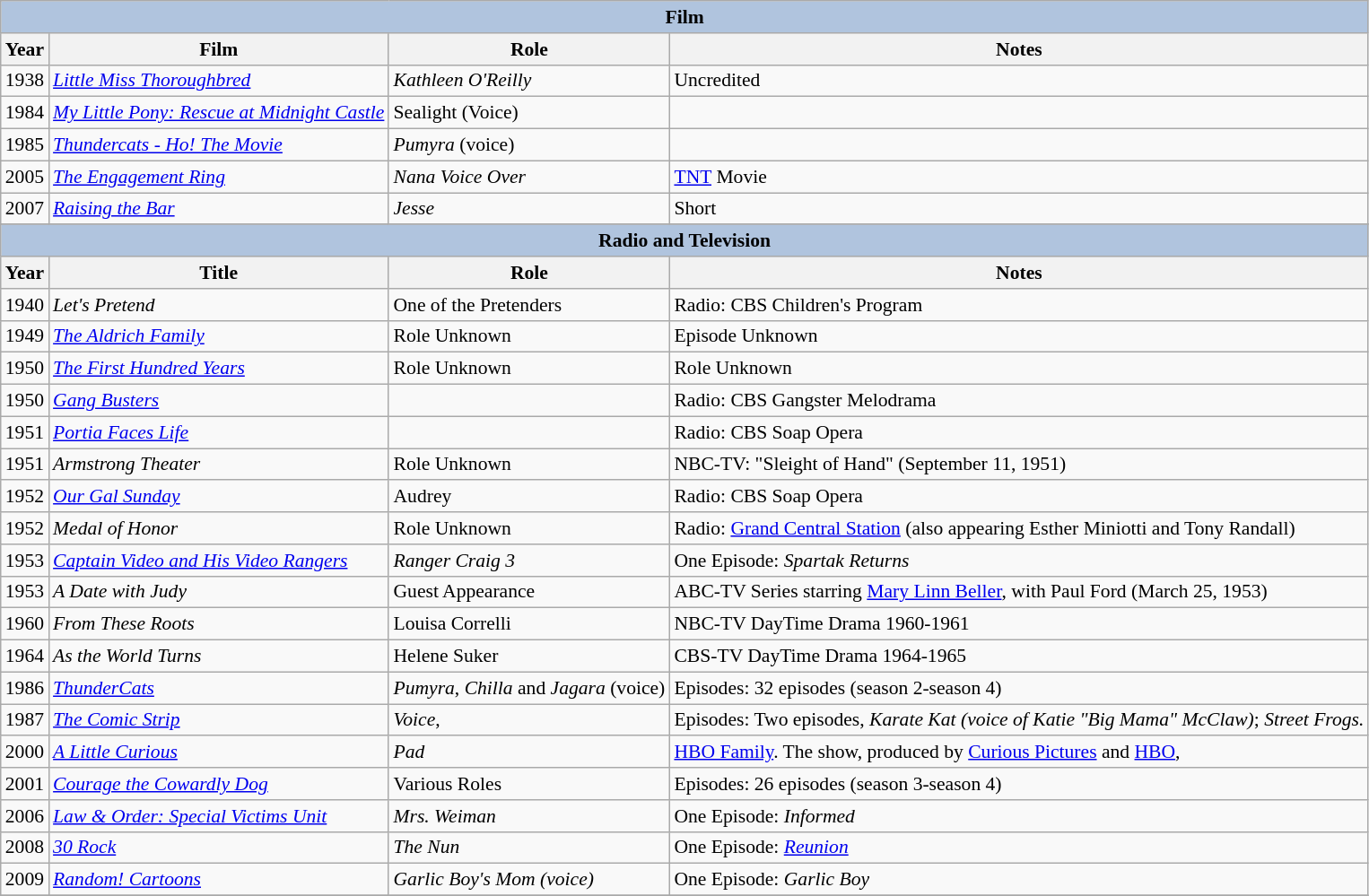<table class="wikitable" style="font-size:90%">
<tr>
<th colspan=4 style="background:lightsteelblue;">Film</th>
</tr>
<tr>
<th>Year</th>
<th>Film</th>
<th>Role</th>
<th>Notes</th>
</tr>
<tr>
<td>1938</td>
<td><em><a href='#'>Little Miss Thoroughbred</a></em></td>
<td><em>Kathleen O'Reilly</em></td>
<td>Uncredited</td>
</tr>
<tr>
<td>1984</td>
<td><em><a href='#'>My Little Pony: Rescue at Midnight Castle</a></em></td>
<td>Sealight (Voice)</td>
<td></td>
</tr>
<tr>
<td>1985</td>
<td><em><a href='#'>Thundercats - Ho! The Movie</a></em></td>
<td><em>Pumyra</em> (voice)</td>
<td></td>
</tr>
<tr>
<td>2005</td>
<td><em><a href='#'>The Engagement Ring</a></em></td>
<td><em>Nana Voice Over</em></td>
<td><a href='#'>TNT</a> Movie</td>
</tr>
<tr>
<td>2007</td>
<td><em><a href='#'>Raising the Bar</a></em></td>
<td><em>Jesse</em></td>
<td>Short</td>
</tr>
<tr>
</tr>
<tr>
<th colspan=4 style="background:lightsteelblue;">Radio and Television</th>
</tr>
<tr>
<th>Year</th>
<th>Title</th>
<th>Role</th>
<th>Notes</th>
</tr>
<tr>
<td>1940</td>
<td><em>Let's Pretend</em></td>
<td>One of the Pretenders</td>
<td>Radio: CBS Children's Program</td>
</tr>
<tr>
<td>1949</td>
<td><em><a href='#'>The Aldrich Family</a></em></td>
<td>Role Unknown</td>
<td>Episode Unknown</td>
</tr>
<tr>
<td>1950</td>
<td><em><a href='#'>The First Hundred Years</a></em></td>
<td>Role Unknown</td>
<td>Role Unknown</td>
</tr>
<tr>
<td>1950</td>
<td><em><a href='#'>Gang Busters</a></em></td>
<td></td>
<td>Radio: CBS Gangster Melodrama</td>
</tr>
<tr>
<td>1951</td>
<td><em><a href='#'>Portia Faces Life</a></em></td>
<td></td>
<td>Radio: CBS Soap Opera</td>
</tr>
<tr>
<td>1951</td>
<td><em>Armstrong Theater</em></td>
<td>Role Unknown</td>
<td>NBC-TV: "Sleight of Hand" (September 11, 1951)</td>
</tr>
<tr>
<td>1952</td>
<td><em><a href='#'>Our Gal Sunday</a></em></td>
<td>Audrey</td>
<td>Radio: CBS Soap Opera</td>
</tr>
<tr>
<td>1952</td>
<td><em>Medal of Honor</em></td>
<td>Role Unknown</td>
<td>Radio: <a href='#'>Grand Central Station</a> (also appearing Esther Miniotti and Tony Randall)</td>
</tr>
<tr>
<td>1953</td>
<td><em><a href='#'>Captain Video and His Video Rangers</a></em></td>
<td><em>Ranger Craig 3</em></td>
<td>One Episode: <em>Spartak Returns</em></td>
</tr>
<tr>
<td>1953</td>
<td><em>A Date with Judy</em></td>
<td>Guest Appearance</td>
<td>ABC-TV Series starring <a href='#'>Mary Linn Beller</a>, with Paul Ford (March 25, 1953)</td>
</tr>
<tr>
<td>1960</td>
<td><em>From These Roots</em></td>
<td>Louisa Correlli</td>
<td>NBC-TV DayTime Drama 1960-1961</td>
</tr>
<tr>
<td>1964</td>
<td><em>As the World Turns</em></td>
<td>Helene Suker</td>
<td>CBS-TV DayTime Drama 1964-1965</td>
</tr>
<tr>
<td>1986</td>
<td><em><a href='#'>ThunderCats</a></em></td>
<td><em>Pumyra</em>, <em>Chilla</em> and <em>Jagara</em> (voice)</td>
<td>Episodes: 32 episodes (season 2-season 4)</td>
</tr>
<tr>
<td>1987</td>
<td><em><a href='#'>The Comic Strip</a></em></td>
<td><em>Voice</em>,</td>
<td>Episodes: Two episodes, <em>Karate Kat (voice of Katie "Big Mama" McClaw)</em>; <em>Street Frogs.</em></td>
</tr>
<tr>
<td>2000</td>
<td><em><a href='#'>A Little Curious</a></em></td>
<td><em>Pad</em></td>
<td><a href='#'>HBO Family</a>. The show, produced by <a href='#'>Curious Pictures</a> and <a href='#'>HBO</a>,</td>
</tr>
<tr>
<td>2001</td>
<td><em><a href='#'>Courage the Cowardly Dog</a></em></td>
<td>Various Roles</td>
<td>Episodes: 26 episodes (season 3-season 4)</td>
</tr>
<tr>
<td>2006</td>
<td><em><a href='#'>Law & Order: Special Victims Unit</a></em></td>
<td><em>Mrs. Weiman</em></td>
<td>One Episode: <em>Informed</em></td>
</tr>
<tr>
<td>2008</td>
<td><em><a href='#'>30 Rock</a></em></td>
<td><em>The Nun</em></td>
<td>One Episode: <em><a href='#'>Reunion</a></em></td>
</tr>
<tr>
<td>2009</td>
<td><em><a href='#'>Random! Cartoons</a></em></td>
<td><em>Garlic Boy's Mom (voice)</em></td>
<td>One Episode: <em>Garlic Boy</em></td>
</tr>
<tr>
</tr>
</table>
